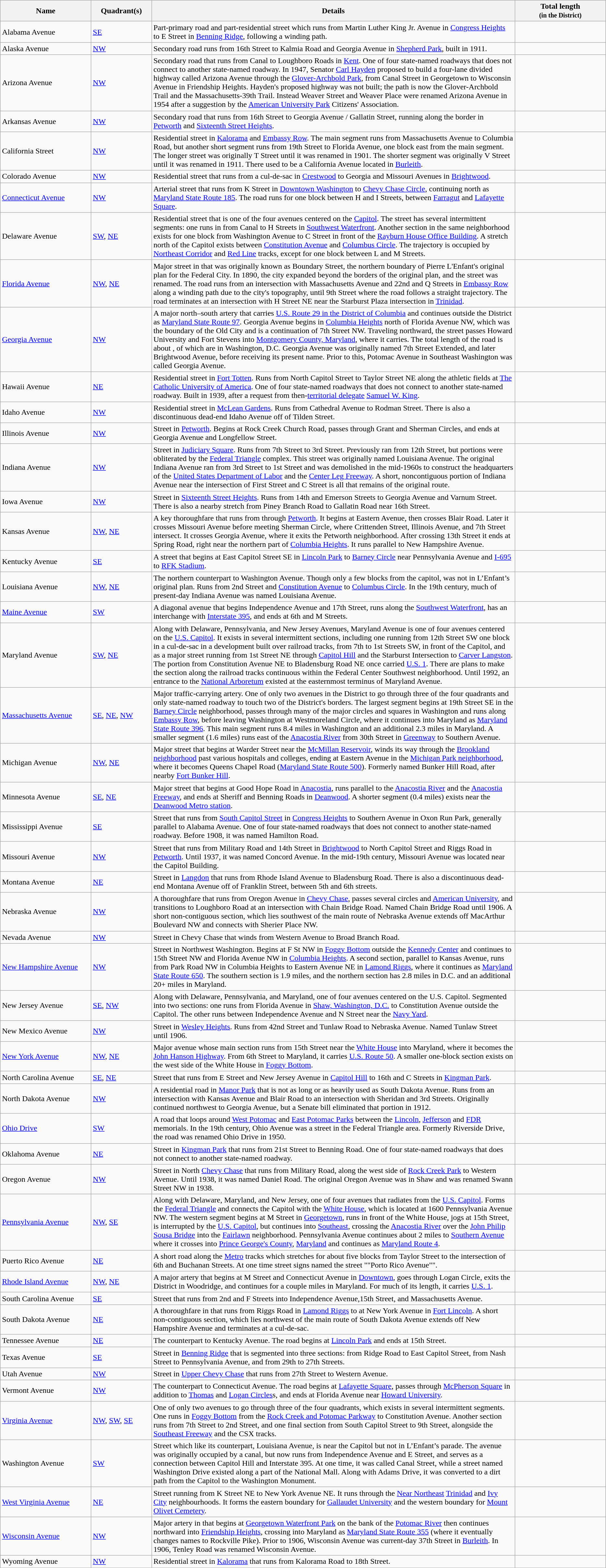<table class="wikitable sortable">
<tr>
<th style="width:15%;">Name</th>
<th style="width:10%;">Quadrant(s)</th>
<th scope="col" class="unsortable">Details</th>
<th style="width:15%;">Total length<br><small>(in the District)</small></th>
</tr>
<tr>
<td>Alabama Avenue</td>
<td><a href='#'>SE</a></td>
<td>Part-primary road and part-residential street which runs from Martin Luther King Jr. Avenue in <a href='#'>Congress Heights</a> to E Street in <a href='#'>Benning Ridge</a>, following a winding path.</td>
<td></td>
</tr>
<tr>
<td>Alaska Avenue</td>
<td><a href='#'>NW</a></td>
<td>Secondary road runs from 16th Street to Kalmia Road and Georgia Avenue in <a href='#'>Shepherd Park</a>, built in 1911.</td>
<td></td>
</tr>
<tr>
<td>Arizona Avenue</td>
<td><a href='#'>NW</a></td>
<td>Secondary road that runs from Canal to Loughboro Roads in <a href='#'>Kent</a>. One of four state-named roadways that does not connect to another state-named roadway. In 1947, Senator <a href='#'>Carl Hayden</a> proposed to build a four-lane divided highway called Arizona Avenue through the <a href='#'>Glover-Archbold Park</a>, from Canal Street in Georgetown to Wisconsin Avenue in Friendship Heights. Hayden's proposed highway was not built; the path is now the Glover-Archbold Trail and the Massachusetts-39th Trail. Instead Weaver Street and Weaver Place were renamed Arizona Avenue in 1954 after a suggestion by the <a href='#'>American University Park</a> Citizens' Association.</td>
<td></td>
</tr>
<tr>
<td>Arkansas Avenue</td>
<td><a href='#'>NW</a></td>
<td>Secondary road that runs from 16th Street to Georgia Avenue / Gallatin Street, running along the border in <a href='#'>Petworth</a> and <a href='#'>Sixteenth Street Heights</a>.</td>
<td></td>
</tr>
<tr>
<td>California Street</td>
<td><a href='#'>NW</a></td>
<td>Residential street in <a href='#'>Kalorama</a> and <a href='#'>Embassy Row</a>. The main segment runs from Massachusetts Avenue to Columbia Road, but another short segment runs from 19th Street to Florida Avenue, one block east from the main segment. The longer street was originally T Street until it was renamed in 1901. The shorter segment was originally V Street until it was renamed in 1911. There used to be a California Avenue located in <a href='#'>Burleith</a>.</td>
<td></td>
</tr>
<tr>
<td>Colorado Avenue</td>
<td><a href='#'>NW</a></td>
<td>Residential street that runs from a cul-de-sac in <a href='#'>Crestwood</a> to Georgia and Missouri Avenues in <a href='#'>Brightwood</a>.</td>
<td></td>
</tr>
<tr>
<td><a href='#'>Connecticut Avenue</a></td>
<td><a href='#'>NW</a></td>
<td>Arterial street that runs from K Street in <a href='#'>Downtown Washington</a> to <a href='#'>Chevy Chase Circle</a>, continuing north as <a href='#'>Maryland State Route 185</a>. The road runs for one block between H and I Streets, between <a href='#'>Farragut</a> and <a href='#'>Lafayette Square</a>.</td>
<td></td>
</tr>
<tr>
<td>Delaware Avenue</td>
<td><a href='#'>SW</a>, <a href='#'>NE</a></td>
<td>Residential street that is one of the four avenues centered on the <a href='#'>Capitol</a>. The street has several intermittent segments: one runs in from Canal to H Streets in <a href='#'>Southwest Waterfront</a>. Another section in the same neighborhood exists for one block from Washington Avenue to C Street in front of the <a href='#'>Rayburn House Office Building</a>. A stretch north of the Capitol exists between <a href='#'>Constitution Avenue</a> and <a href='#'>Columbus Circle</a>. The trajectory is occupied by <a href='#'>Northeast Corridor</a> and <a href='#'>Red Line</a> tracks, except for one block between L and M Streets.</td>
<td></td>
</tr>
<tr>
<td><a href='#'>Florida Avenue</a></td>
<td><a href='#'>NW</a>, <a href='#'>NE</a></td>
<td>Major street in that was originally known as Boundary Street, the northern boundary of Pierre L'Enfant's original plan for the Federal City. In 1890, the city expanded beyond the borders of the original plan, and the street was renamed. The road runs from an intersection with Massachusetts Avenue and 22nd and Q Streets in <a href='#'>Embassy Row</a> along a winding path due to the city's topography, until 9th Street where the road follows a straight trajectory. The road terminates at an intersection with H Street NE near the Starburst Plaza intersection in <a href='#'>Trinidad</a>.</td>
<td></td>
</tr>
<tr>
<td><a href='#'>Georgia Avenue</a></td>
<td><a href='#'>NW</a></td>
<td>A major north–south artery that carries <a href='#'>U.S. Route 29 in the District of Columbia</a> and continues outside the District as <a href='#'>Maryland State Route 97</a>. Georgia Avenue begins in <a href='#'>Columbia Heights</a> north of Florida Avenue NW, which was the boundary of the Old City and is a continuation of 7th Street NW. Traveling northward, the street passes Howard University and Fort Stevens into <a href='#'>Montgomery County, Maryland</a>, where it carries. The total length of the road is about , of which  are in Washington, D.C. Georgia Avenue was originally named 7th Street Extended, and later Brightwood Avenue, before receiving its present name. Prior to this, Potomac Avenue in Southeast Washington was called Georgia Avenue.</td>
<td></td>
</tr>
<tr>
<td>Hawaii Avenue</td>
<td><a href='#'>NE</a></td>
<td>Residential street in <a href='#'>Fort Totten</a>. Runs from North Capitol Street to Taylor Street NE along the athletic fields at <a href='#'>The Catholic University of America</a>. One of four state-named roadways that does not connect to another state-named roadway. Built in 1939, after a request from then-<a href='#'>territorial delegate</a> <a href='#'>Samuel W. King</a>.</td>
<td></td>
</tr>
<tr>
<td>Idaho Avenue</td>
<td><a href='#'>NW</a></td>
<td>Residential street in <a href='#'>McLean Gardens</a>. Runs from Cathedral Avenue to Rodman Street. There is also a discontinuous dead-end Idaho Avenue off of Tilden Street.</td>
<td></td>
</tr>
<tr>
<td>Illinois Avenue</td>
<td><a href='#'>NW</a></td>
<td>Street in <a href='#'>Petworth</a>. Begins at Rock Creek Church Road, passes through Grant and Sherman Circles, and ends at Georgia Avenue and Longfellow Street.</td>
<td></td>
</tr>
<tr>
<td>Indiana Avenue</td>
<td><a href='#'>NW</a></td>
<td>Street in <a href='#'>Judiciary Square</a>. Runs from 7th Street to 3rd Street. Previously ran from 12th Street, but portions were obliterated by the <a href='#'>Federal Triangle</a> complex. This street was originally named Louisiana Avenue. The original Indiana Avenue ran from 3rd Street to 1st Street and was demolished in the mid-1960s to construct the headquarters of the <a href='#'>United States Department of Labor</a> and the <a href='#'>Center Leg Freeway</a>. A short, noncontiguous portion of Indiana Avenue near the intersection of First Street and C Street is all that remains of the original route.</td>
<td></td>
</tr>
<tr>
<td>Iowa Avenue</td>
<td><a href='#'>NW</a></td>
<td>Street in <a href='#'>Sixteenth Street Heights</a>. Runs from 14th and Emerson Streets to Georgia Avenue and Varnum Street. There is also a nearby stretch from Piney Branch Road to Gallatin Road near 16th Street.</td>
<td></td>
</tr>
<tr>
<td>Kansas Avenue</td>
<td><a href='#'>NW</a>, <a href='#'>NE</a></td>
<td>A key thoroughfare that runs from through <a href='#'>Petworth</a>. It begins at Eastern Avenue, then crosses Blair Road. Later it crosses Missouri Avenue before meeting Sherman Circle, where Crittenden Street, Illinois Avenue, and 7th Street intersect. It crosses Georgia Avenue, where it exits the Petworth neighborhood. After crossing 13th Street it ends at Spring Road, right near the northern part of <a href='#'>Columbia Heights</a>. It runs parallel to New Hampshire Avenue.</td>
<td></td>
</tr>
<tr>
<td>Kentucky Avenue</td>
<td><a href='#'>SE</a></td>
<td>A street that begins at East Capitol Street SE in <a href='#'>Lincoln Park</a> to <a href='#'>Barney Circle</a> near Pennsylvania Avenue and <a href='#'>I-695</a> to <a href='#'>RFK Stadium</a>.</td>
<td></td>
</tr>
<tr>
<td>Louisiana Avenue</td>
<td><a href='#'>NW</a>, <a href='#'>NE</a></td>
<td>The northern counterpart to Washington Avenue. Though only a few blocks from the capitol, was not in L’Enfant’s original plan. Runs from 2nd Street and <a href='#'>Constitution Avenue</a> to <a href='#'>Columbus Circle</a>. In the 19th century, much of present-day Indiana Avenue was named Louisiana Avenue.</td>
<td></td>
</tr>
<tr>
<td><a href='#'>Maine Avenue</a></td>
<td><a href='#'>SW</a></td>
<td>A diagonal avenue that begins Independence Avenue and 17th Street, runs along the <a href='#'>Southwest Waterfront</a>, has an interchange with <a href='#'>Interstate 395</a>, and ends at 6th and M Streets.</td>
<td></td>
</tr>
<tr>
<td>Maryland Avenue</td>
<td><a href='#'>SW</a>, <a href='#'>NE</a></td>
<td>Along with Delaware, Pennsylvania, and New Jersey Avenues, Maryland Avenue is one of four avenues centered on the <a href='#'>U.S. Capitol</a>. It exists in several intermittent sections, including one running from 12th Street SW one block in a cul-de-sac in a development built over railroad tracks, from 7th to 1st Streets SW, in front of the Capitol, and as a major street running from 1st Street NE through <a href='#'>Capitol Hill</a> and the Starburst Intersection to <a href='#'>Carver Langston</a>. The portion from Constitution Avenue NE to Bladensburg Road NE once carried <a href='#'>U.S. 1</a>. There are plans to make the section along the railroad tracks continuous within the Federal Center Southwest neighborhood. Until 1992, an entrance to the <a href='#'>National Arboretum</a> existed at the easternmost terminus of Maryland Avenue.</td>
<td></td>
</tr>
<tr>
<td><a href='#'>Massachusetts Avenue</a></td>
<td><a href='#'>SE</a>, <a href='#'>NE</a>, <a href='#'>NW</a></td>
<td>Major traffic-carrying artery. One of only two avenues in the District to go through three of the four quadrants and only state-named roadway to touch two of the District's borders. The largest segment begins at 19th Street SE in the <a href='#'>Barney Circle</a> neighborhood, passes through many of the major circles and squares in Washington and runs along <a href='#'>Embassy Row</a>, before leaving Washington at Westmoreland Circle, where it continues into Maryland as <a href='#'>Maryland State Route 396</a>. This main segment runs 8.4 miles in Washington and an additional 2.3 miles in Maryland. A smaller segment (1.6 miles) runs east of the <a href='#'>Anacostia River</a> from 30th Street in <a href='#'>Greenway</a> to Southern Avenue.</td>
<td></td>
</tr>
<tr>
<td>Michigan Avenue</td>
<td><a href='#'>NW</a>, <a href='#'>NE</a></td>
<td>Major street that begins at Warder Street near the <a href='#'>McMillan Reservoir</a>, winds its way through the <a href='#'>Brookland neighborhood</a> past various hospitals and colleges, ending at Eastern Avenue in the <a href='#'>Michigan Park neighborhood</a>, where it becomes Queens Chapel Road (<a href='#'>Maryland State Route 500</a>). Formerly named Bunker Hill Road, after nearby <a href='#'>Fort Bunker Hill</a>.</td>
<td></td>
</tr>
<tr>
<td>Minnesota Avenue</td>
<td><a href='#'>SE</a>, <a href='#'>NE</a></td>
<td>Major street that begins at Good Hope Road in <a href='#'>Anacostia</a>, runs parallel to the <a href='#'>Anacostia River</a> and the <a href='#'>Anacostia Freeway</a>, and ends at Sheriff and Benning Roads in <a href='#'>Deanwood</a>. A shorter segment (0.4 miles) exists near the <a href='#'>Deanwood Metro station</a>.</td>
<td></td>
</tr>
<tr>
<td>Mississippi Avenue</td>
<td><a href='#'>SE</a></td>
<td>Street that runs from <a href='#'>South Capitol Street</a> in <a href='#'>Congress Heights</a> to Southern Avenue in Oxon Run Park, generally parallel to Alabama Avenue. One of four state-named roadways that does not connect to another state-named roadway. Before 1908, it was named Hamilton Road.</td>
<td></td>
</tr>
<tr>
<td>Missouri Avenue</td>
<td><a href='#'>NW</a></td>
<td>Street that runs from Military Road and 14th Street in <a href='#'>Brightwood</a> to North Capitol Street and Riggs Road in <a href='#'>Petworth</a>. Until 1937, it was named Concord Avenue.  In the mid-19th century, Missouri Avenue was located near the Capitol Building.</td>
<td></td>
</tr>
<tr>
<td>Montana Avenue</td>
<td><a href='#'>NE</a></td>
<td>Street in <a href='#'>Langdon</a> that runs from Rhode Island Avenue to Bladensburg Road. There is also a discontinuous dead-end Montana Avenue off of Franklin Street, between 5th and 6th streets.</td>
<td></td>
</tr>
<tr>
<td>Nebraska Avenue</td>
<td><a href='#'>NW</a></td>
<td>A thoroughfare that runs from Oregon Avenue in <a href='#'>Chevy Chase</a>, passes several circles and <a href='#'>American University</a>, and transitions to Loughboro Road at an intersection with Chain Bridge Road. Named Chain Bridge Road until 1906. A short non-contiguous section, which lies southwest of the main route of Nebraska Avenue extends off MacArthur Boulevard NW and connects with Sherier Place NW.</td>
<td></td>
</tr>
<tr>
<td>Nevada Avenue</td>
<td><a href='#'>NW</a></td>
<td>Street in Chevy Chase that winds from Western Avenue to Broad Branch Road.</td>
<td></td>
</tr>
<tr>
<td><a href='#'>New Hampshire Avenue</a></td>
<td><a href='#'>NW</a></td>
<td>Street in Northwest Washington. Begins at F St NW in <a href='#'>Foggy Bottom</a> outside the <a href='#'>Kennedy Center</a> and continues to 15th Street NW and Florida Avenue NW in <a href='#'>Columbia Heights</a>. A second section, parallel to Kansas Avenue, runs from Park Road NW in Columbia Heights to Eastern Avenue NE in <a href='#'>Lamond Riggs</a>, where it continues as <a href='#'>Maryland State Route 650</a>. The southern section is 1.9 miles, and the northern section has 2.8 miles in D.C. and an additional 20+ miles in Maryland.</td>
<td></td>
</tr>
<tr>
<td>New Jersey Avenue</td>
<td><a href='#'>SE</a>, <a href='#'>NW</a></td>
<td>Along with Delaware, Pennsylvania, and Maryland, one of four avenues centered on the U.S. Capitol. Segmented into two sections: one runs from Florida Avenue in <a href='#'>Shaw, Washington, D.C.</a> to Constitution Avenue outside the Capitol. The other runs between Independence Avenue and N Street near the <a href='#'>Navy Yard</a>.</td>
<td></td>
</tr>
<tr>
<td>New Mexico Avenue</td>
<td><a href='#'>NW</a></td>
<td>Street in <a href='#'>Wesley Heights</a>. Runs from 42nd Street and Tunlaw Road to Nebraska Avenue. Named Tunlaw Street until 1906.</td>
<td></td>
</tr>
<tr>
<td><a href='#'>New York Avenue</a></td>
<td><a href='#'>NW</a>, <a href='#'>NE</a></td>
<td>Major avenue whose main section runs from 15th Street near the <a href='#'>White House</a> into Maryland, where it becomes the <a href='#'>John Hanson Highway</a>. From 6th Street to Maryland, it carries <a href='#'>U.S. Route 50</a>. A smaller one-block section exists on the west side of the White House in <a href='#'>Foggy Bottom</a>.</td>
<td></td>
</tr>
<tr>
<td>North Carolina Avenue</td>
<td><a href='#'>SE</a>, <a href='#'>NE</a></td>
<td>Street that runs from E Street and New Jersey Avenue in <a href='#'>Capitol Hill</a> to 16th and C Streets in <a href='#'>Kingman Park</a>.</td>
<td></td>
</tr>
<tr>
<td>North Dakota Avenue</td>
<td><a href='#'>NW</a></td>
<td>A residential road in <a href='#'>Manor Park</a> that is not as long or as heavily used as South Dakota Avenue. Runs from an intersection with Kansas Avenue and Blair Road to an intersection with Sheridan and 3rd Streets. Originally continued northwest to Georgia Avenue, but a Senate bill eliminated that portion in 1912.</td>
<td></td>
</tr>
<tr>
<td><a href='#'>Ohio Drive</a></td>
<td><a href='#'>SW</a></td>
<td>A road that loops around <a href='#'>West Potomac</a> and <a href='#'>East Potomac Parks</a> between the <a href='#'>Lincoln</a>, <a href='#'>Jefferson</a> and <a href='#'>FDR</a> memorials. In the 19th century, Ohio Avenue was a street in the Federal Triangle area. Formerly Riverside Drive, the road was renamed Ohio Drive in 1950.</td>
<td></td>
</tr>
<tr>
<td>Oklahoma Avenue</td>
<td><a href='#'>NE</a></td>
<td>Street in <a href='#'>Kingman Park</a> that runs from 21st Street to Benning Road. One of four state-named roadways that does not connect to another state-named roadway.</td>
<td></td>
</tr>
<tr>
<td>Oregon Avenue</td>
<td><a href='#'>NW</a></td>
<td>Street in North <a href='#'>Chevy Chase</a> that runs from Military Road, along the west side of <a href='#'>Rock Creek Park</a> to Western Avenue. Until 1938, it was named Daniel Road. The original Oregon Avenue was in Shaw and was renamed Swann Street NW in 1938.</td>
<td></td>
</tr>
<tr>
<td><a href='#'>Pennsylvania Avenue</a></td>
<td><a href='#'>NW</a>, <a href='#'>SE</a></td>
<td>Along with Delaware, Maryland, and New Jersey, one of four avenues that radiates from the <a href='#'>U.S. Capitol</a>. Forms the <a href='#'>Federal Triangle</a> and connects the Capitol with the <a href='#'>White House</a>, which is located at 1600 Pennsylvania Avenue NW. The western segment begins at M Street in <a href='#'>Georgetown</a>, runs in front of the White House, jogs at 15th Street, is interrupted by the <a href='#'>U.S. Capitol</a>, but continues into <a href='#'>Southeast</a>, crossing the <a href='#'>Anacostia River</a> over the <a href='#'>John Philip Sousa Bridge</a> into the <a href='#'>Fairlawn</a> neighborhood. Pennsylvania Avenue continues about 2 miles to <a href='#'>Southern Avenue</a> where it crosses into <a href='#'>Prince George's County</a>, <a href='#'>Maryland</a> and continues as <a href='#'>Maryland Route 4</a>.</td>
<td></td>
</tr>
<tr>
<td>Puerto Rico Avenue</td>
<td><a href='#'>NE</a></td>
<td>A short road along the <a href='#'>Metro</a> tracks which stretches for about five blocks from Taylor Street to the intersection of 6th and Buchanan Streets. At one time street signs named the street ""Porto Rico Avenue"".</td>
<td></td>
</tr>
<tr>
<td><a href='#'>Rhode Island Avenue</a></td>
<td><a href='#'>NW</a>, <a href='#'>NE</a></td>
<td>A major artery that begins at M Street and Connecticut Avenue in <a href='#'>Downtown</a>, goes through Logan Circle, exits the District in Woodridge, and continues for a couple miles in Maryland. For much of its length, it carries <a href='#'>U.S. 1</a>.</td>
<td></td>
</tr>
<tr>
<td>South Carolina Avenue</td>
<td><a href='#'>SE</a></td>
<td>Street that runs from 2nd and F Streets into Independence Avenue,15th Street, and Massachusetts Avenue.</td>
<td></td>
</tr>
<tr>
<td>South Dakota Avenue</td>
<td><a href='#'>NE</a></td>
<td>A thoroughfare in that runs from Riggs Road in <a href='#'>Lamond Riggs</a> to at New York Avenue in <a href='#'>Fort Lincoln</a>. A short non-contiguous section, which lies northwest of the main route of South Dakota Avenue extends off New Hampshire Avenue and terminates at a cul-de-sac.</td>
<td></td>
</tr>
<tr>
<td>Tennessee Avenue</td>
<td><a href='#'>NE</a></td>
<td>The counterpart to Kentucky Avenue. The road begins at <a href='#'>Lincoln Park</a> and ends at 15th Street.</td>
<td></td>
</tr>
<tr>
<td>Texas Avenue</td>
<td><a href='#'>SE</a></td>
<td>Street in <a href='#'>Benning Ridge</a> that is segmented into three sections: from Ridge Road to East Capitol Street, from Nash Street to Pennsylvania Avenue, and from 29th to 27th Streets.</td>
<td></td>
</tr>
<tr>
<td>Utah Avenue</td>
<td><a href='#'>NW</a></td>
<td>Street in <a href='#'>Upper Chevy Chase</a> that runs from 27th Street to Western Avenue.</td>
<td></td>
</tr>
<tr>
<td>Vermont Avenue</td>
<td><a href='#'>NW</a></td>
<td>The counterpart to Connecticut Avenue. The road begins at <a href='#'>Lafayette Square</a>, passes through <a href='#'>McPherson Square</a> in addition to <a href='#'>Thomas</a> and <a href='#'>Logan Circles</a>s, and ends at Florida Avenue near <a href='#'>Howard University</a>.</td>
<td></td>
</tr>
<tr>
<td><a href='#'>Virginia Avenue</a></td>
<td><a href='#'>NW</a>, <a href='#'>SW</a>, <a href='#'>SE</a></td>
<td>One of only two avenues to go through three of the four quadrants, which exists in several intermittent segments. One runs in <a href='#'>Foggy Bottom</a> from the <a href='#'>Rock Creek and Potomac Parkway</a> to Constitution Avenue. Another section runs from 7th Street to 2nd Street, and one final section from South Capitol Street to 9th Street, alongside the <a href='#'>Southeast Freeway</a> and the CSX tracks.</td>
<td></td>
</tr>
<tr>
<td>Washington Avenue</td>
<td><a href='#'>SW</a></td>
<td>Street which like its counterpart, Louisiana Avenue, is near the Capitol but not in L’Enfant’s parade. The avenue was originally occupied by a canal, but now runs from Independence Avenue and E Street, and serves as a connection between Capitol Hill and Interstate 395. At one time, it was called Canal Street, while a street named Washington Drive existed along a part of the National Mall. Along with Adams Drive, it was converted to a dirt path from the Capitol to the Washington Monument.</td>
<td></td>
</tr>
<tr>
<td><a href='#'>West Virginia Avenue</a></td>
<td><a href='#'>NE</a></td>
<td>Street running from K Street NE to New York Avenue NE. It runs through the <a href='#'>Near Northeast</a> <a href='#'>Trinidad</a> and <a href='#'>Ivy City</a> neighbourhoods. It forms the eastern boundary for <a href='#'>Gallaudet University</a> and the western boundary for <a href='#'>Mount Olivet Cemetery</a>.</td>
<td></td>
</tr>
<tr>
<td><a href='#'>Wisconsin Avenue</a></td>
<td><a href='#'>NW</a></td>
<td>Major artery in that begins at <a href='#'>Georgetown Waterfront Park</a> on the bank of the <a href='#'>Potomac River</a> then continues northward into <a href='#'>Friendship Heights</a>, crossing into Maryland as <a href='#'>Maryland State Route 355</a> (where it eventually changes names to Rockville Pike). Prior to 1906, Wisconsin Avenue was current-day 37th Street in <a href='#'>Burleith</a>. In 1906, Tenley Road was renamed Wisconsin Avenue.</td>
<td></td>
</tr>
<tr>
<td>Wyoming Avenue</td>
<td><a href='#'>NW</a></td>
<td>Residential street in <a href='#'>Kalorama</a> that runs from Kalorama Road to 18th Street.</td>
<td></td>
</tr>
</table>
